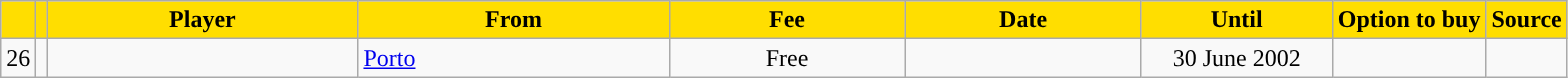<table class="wikitable sortable">
<tr>
<th style="background:#FFDE00"></th>
<th style="background:#FFDE00"></th>
<th width=200 style="background:#FFDE00">Player</th>
<th width=200 style="background:#FFDE00">From</th>
<th width=150 style="background:#FFDE00">Fee</th>
<th width=150 style="background:#FFDE00">Date</th>
<th width=120 style="background:#FFDE00">Until</th>
<th style="background:#FFDE00">Option to buy</th>
<th style="background:#FFDE00">Source</th>
</tr>
<tr>
<td align=center>26</td>
<td align=center></td>
<td></td>
<td> <a href='#'>Porto</a></td>
<td align=center>Free</td>
<td align=center></td>
<td align=center>30 June 2002</td>
<td align=center></td>
<td align=center></td>
</tr>
</table>
